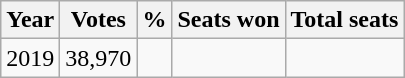<table class="wikitable">
<tr>
<th>Year</th>
<th>Votes</th>
<th>%</th>
<th>Seats won</th>
<th>Total seats</th>
</tr>
<tr>
<td>2019</td>
<td>38,970</td>
<td></td>
<td></td>
<td></td>
</tr>
</table>
